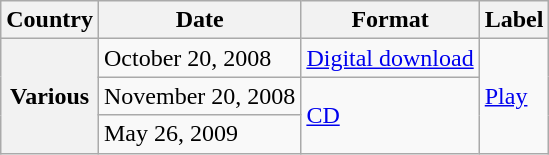<table class="wikitable plainrowheaders">
<tr>
<th>Country</th>
<th>Date</th>
<th>Format</th>
<th>Label</th>
</tr>
<tr>
<th scope="row" rowspan="3">Various</th>
<td>October 20, 2008</td>
<td><a href='#'>Digital download</a></td>
<td rowspan="3"><a href='#'>Play</a></td>
</tr>
<tr>
<td>November 20, 2008</td>
<td rowspan="2"><a href='#'>CD</a></td>
</tr>
<tr>
<td>May 26, 2009</td>
</tr>
</table>
